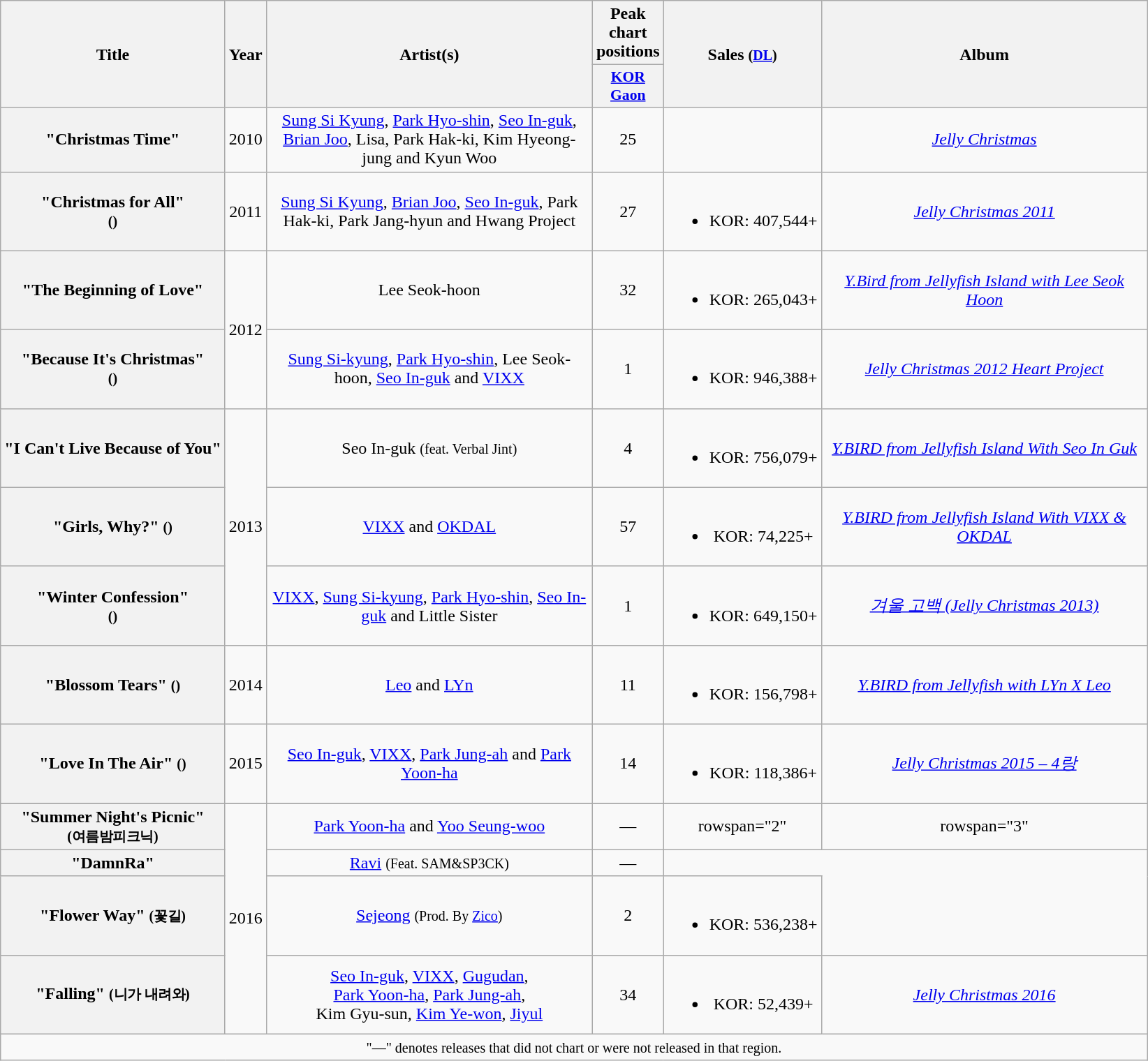<table class="wikitable plainrowheaders" style="text-align:center;">
<tr>
<th scope="col" rowspan=2>Title</th>
<th scope="col" rowspan=2>Year</th>
<th scope="col" rowspan=2 style="width:19em;">Artist(s)</th>
<th colspan="1" scope="col">Peak chart positions</th>
<th scope="col" rowspan=2>Sales <small>(<a href='#'>DL</a>)</small></th>
<th scope="col" rowspan=2 style="width:19em;">Album</th>
</tr>
<tr>
<th scope="col" style="width:3em;font-size:90%;"><a href='#'>KOR<br>Gaon</a><br></th>
</tr>
<tr>
<th scope=row>"Christmas Time"</th>
<td>2010</td>
<td><a href='#'>Sung Si Kyung</a>, <a href='#'>Park Hyo-shin</a>, <a href='#'>Seo In-guk</a>, <a href='#'>Brian Joo</a>, Lisa, Park Hak-ki, Kim Hyeong-jung and Kyun Woo</td>
<td>25</td>
<td></td>
<td><em><a href='#'>Jelly Christmas</a></em></td>
</tr>
<tr>
<th scope=row>"Christmas for All"<br><small>()</small></th>
<td>2011</td>
<td><a href='#'>Sung Si Kyung</a>, <a href='#'>Brian Joo</a>, <a href='#'>Seo In-guk</a>, Park Hak-ki, Park Jang-hyun and Hwang Project</td>
<td>27</td>
<td><br><ul><li>KOR: 407,544+</li></ul></td>
<td><em><a href='#'>Jelly Christmas 2011</a></em></td>
</tr>
<tr>
<th scope=row>"The Beginning of Love"</th>
<td rowspan="2">2012</td>
<td>Lee Seok-hoon</td>
<td>32</td>
<td><br><ul><li>KOR: 265,043+</li></ul></td>
<td><em><a href='#'>Y.Bird from Jellyfish Island with Lee Seok Hoon</a></em></td>
</tr>
<tr>
<th scope=row>"Because It's Christmas"<br><small>()</small></th>
<td><a href='#'>Sung Si-kyung</a>, <a href='#'>Park Hyo-shin</a>, Lee Seok-hoon, <a href='#'>Seo In-guk</a> and <a href='#'>VIXX</a></td>
<td>1</td>
<td><br><ul><li>KOR: 946,388+</li></ul></td>
<td><em><a href='#'>Jelly Christmas 2012 Heart Project</a></em></td>
</tr>
<tr>
<th scope=row>"I Can't Live Because of You"</th>
<td rowspan="3">2013</td>
<td>Seo In-guk  <small>(feat. Verbal Jint)</small></td>
<td>4</td>
<td><br><ul><li>KOR: 756,079+</li></ul></td>
<td><em><a href='#'>Y.BIRD from Jellyfish Island With Seo In Guk</a></em></td>
</tr>
<tr>
<th scope=row>"Girls, Why?" <small>()</small></th>
<td><a href='#'>VIXX</a> and <a href='#'>OKDAL</a></td>
<td>57</td>
<td><br><ul><li>KOR: 74,225+</li></ul></td>
<td><em><a href='#'>Y.BIRD from Jellyfish Island With VIXX & OKDAL</a></em></td>
</tr>
<tr>
<th scope=row>"Winter Confession"<br><small>()</small></th>
<td><a href='#'>VIXX</a>, <a href='#'>Sung Si-kyung</a>, <a href='#'>Park Hyo-shin</a>, <a href='#'>Seo In-guk</a> and Little Sister</td>
<td>1</td>
<td><br><ul><li>KOR: 649,150+</li></ul></td>
<td><em><a href='#'>겨울 고백 (Jelly Christmas 2013)</a></em></td>
</tr>
<tr>
<th scope=row>"Blossom Tears" <small>()</small></th>
<td>2014</td>
<td><a href='#'>Leo</a> and <a href='#'>LYn</a></td>
<td>11</td>
<td><br><ul><li>KOR: 156,798+</li></ul></td>
<td><em><a href='#'>Y.BIRD from Jellyfish with LYn X Leo</a></em></td>
</tr>
<tr>
<th scope=row>"Love In The Air" <small>()</small></th>
<td>2015</td>
<td><a href='#'>Seo In-guk</a>, <a href='#'>VIXX</a>, <a href='#'>Park Jung-ah</a> and <a href='#'>Park Yoon-ha</a></td>
<td>14</td>
<td><br><ul><li>KOR: 118,386+</li></ul></td>
<td><em><a href='#'>Jelly Christmas 2015 – 4랑</a></em></td>
</tr>
<tr>
</tr>
<tr>
<th scope=row>"Summer Night's Picnic"<br><small>(여름밤피크닉)</small></th>
<td rowspan="4">2016</td>
<td><a href='#'>Park Yoon-ha</a> and <a href='#'>Yoo Seung-woo</a></td>
<td>—</td>
<td>rowspan="2" </td>
<td>rowspan="3" </td>
</tr>
<tr>
<th scope=row>"DamnRa"</th>
<td><a href='#'>Ravi</a> <small>(Feat. SAM&SP3CK)</small></td>
<td>—</td>
</tr>
<tr>
<th scope=row>"Flower Way" <small>(꽃길)</small></th>
<td><a href='#'>Sejeong</a> <small>(Prod. By <a href='#'>Zico</a>)</small></td>
<td>2</td>
<td><br><ul><li>KOR: 536,238+</li></ul></td>
</tr>
<tr>
<th scope=row>"Falling" <small>(니가 내려와)</small></th>
<td><a href='#'>Seo In-guk</a>, <a href='#'>VIXX</a>, <a href='#'>Gugudan</a>,<br><a href='#'>Park Yoon-ha</a>,  <a href='#'>Park Jung-ah</a>,<br>  Kim Gyu-sun, <a href='#'>Kim Ye-won</a>, <a href='#'>Jiyul</a></td>
<td>34</td>
<td><br><ul><li>KOR: 52,439+</li></ul></td>
<td><em><a href='#'>Jelly Christmas 2016</a></em></td>
</tr>
<tr>
<td colspan="7" align="center"><small>"—" denotes releases that did not chart or were not released in that region.</small></td>
</tr>
</table>
